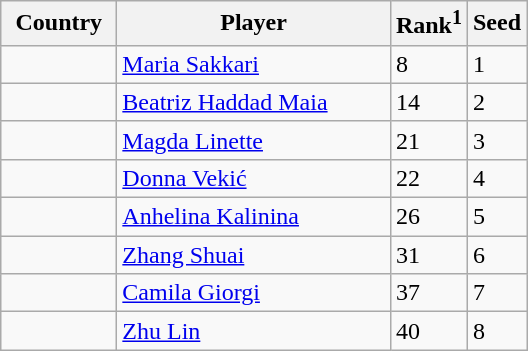<table class="wikitable" border="1">
<tr>
<th width="70">Country</th>
<th width="175">Player</th>
<th>Rank<sup>1</sup></th>
<th>Seed</th>
</tr>
<tr>
<td></td>
<td><a href='#'>Maria Sakkari</a></td>
<td>8</td>
<td>1</td>
</tr>
<tr>
<td></td>
<td><a href='#'>Beatriz Haddad Maia</a></td>
<td>14</td>
<td>2</td>
</tr>
<tr>
<td></td>
<td><a href='#'>Magda Linette</a></td>
<td>21</td>
<td>3</td>
</tr>
<tr>
<td></td>
<td><a href='#'>Donna Vekić</a></td>
<td>22</td>
<td>4</td>
</tr>
<tr>
<td></td>
<td><a href='#'>Anhelina Kalinina</a></td>
<td>26</td>
<td>5</td>
</tr>
<tr>
<td></td>
<td><a href='#'>Zhang Shuai</a></td>
<td>31</td>
<td>6</td>
</tr>
<tr>
<td></td>
<td><a href='#'>Camila Giorgi</a></td>
<td>37</td>
<td>7</td>
</tr>
<tr>
<td></td>
<td><a href='#'>Zhu Lin</a></td>
<td>40</td>
<td>8</td>
</tr>
</table>
